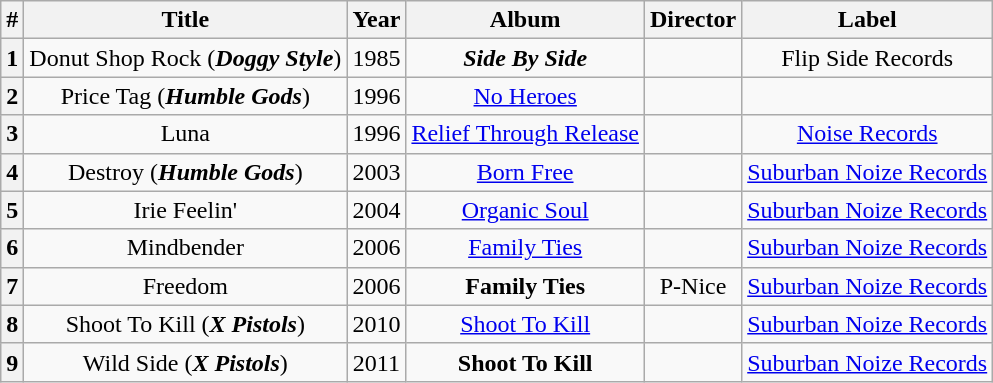<table class="wikitable" style="text-align:center">
<tr>
<th>#</th>
<th>Title</th>
<th>Year</th>
<th>Album</th>
<th>Director</th>
<th>Label</th>
</tr>
<tr>
<th>1</th>
<td>Donut Shop Rock (<strong><em>Doggy Style</em></strong>)</td>
<td>1985</td>
<td><strong><em>Side By Side</em></strong></td>
<td></td>
<td>Flip Side Records</td>
</tr>
<tr>
<th>2</th>
<td>Price Tag (<strong><em>Humble Gods</em></strong>)</td>
<td>1996</td>
<td><a href='#'>No Heroes</a></td>
<td></td>
<td></td>
</tr>
<tr>
<th>3</th>
<td>Luna</td>
<td>1996</td>
<td><a href='#'>Relief Through Release</a></td>
<td></td>
<td><a href='#'>Noise Records</a></td>
</tr>
<tr>
<th>4</th>
<td>Destroy (<strong><em>Humble Gods</em></strong>)</td>
<td>2003</td>
<td><a href='#'>Born Free</a></td>
<td></td>
<td><a href='#'>Suburban Noize Records</a></td>
</tr>
<tr>
<th>5</th>
<td>Irie Feelin'</td>
<td>2004</td>
<td><a href='#'>Organic Soul</a></td>
<td></td>
<td><a href='#'>Suburban Noize Records</a></td>
</tr>
<tr>
<th>6</th>
<td>Mindbender</td>
<td>2006</td>
<td><a href='#'>Family Ties</a></td>
<td></td>
<td><a href='#'>Suburban Noize Records</a></td>
</tr>
<tr>
<th>7</th>
<td>Freedom</td>
<td>2006</td>
<td><strong>Family Ties</strong></td>
<td>P-Nice</td>
<td><a href='#'>Suburban Noize Records</a></td>
</tr>
<tr>
<th>8</th>
<td>Shoot To Kill (<strong><em>X Pistols</em></strong>)</td>
<td>2010</td>
<td><a href='#'>Shoot To Kill</a></td>
<td></td>
<td><a href='#'>Suburban Noize Records</a></td>
</tr>
<tr>
<th>9</th>
<td>Wild Side (<strong><em>X Pistols</em></strong>)</td>
<td>2011</td>
<td><strong>Shoot To Kill</strong></td>
<td></td>
<td><a href='#'>Suburban Noize Records</a></td>
</tr>
</table>
